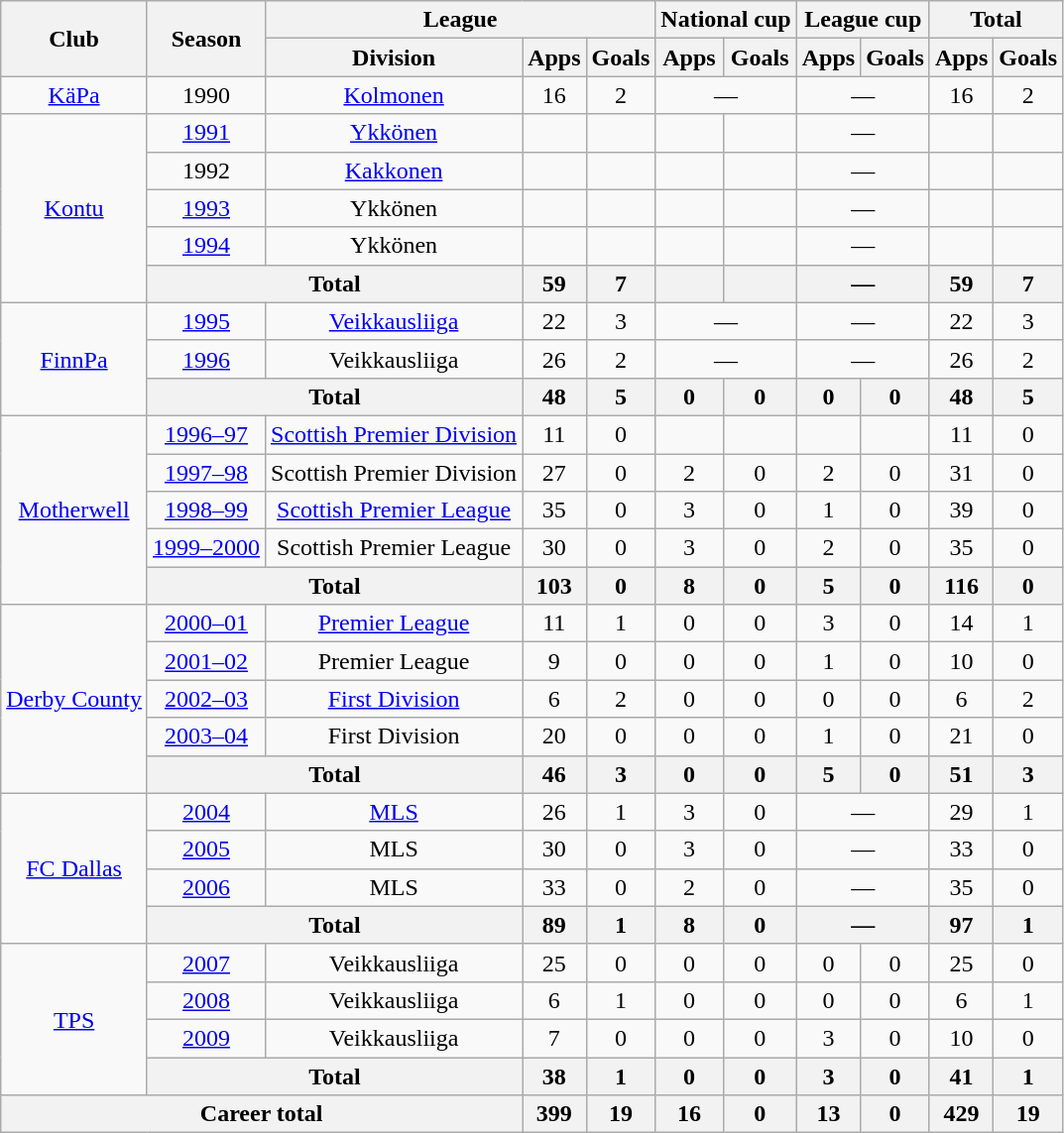<table class="wikitable" style="text-align:center">
<tr>
<th rowspan="2">Club</th>
<th rowspan="2">Season</th>
<th colspan="3">League</th>
<th colspan="2">National cup</th>
<th colspan="2">League cup</th>
<th colspan="2">Total</th>
</tr>
<tr>
<th>Division</th>
<th>Apps</th>
<th>Goals</th>
<th>Apps</th>
<th>Goals</th>
<th>Apps</th>
<th>Goals</th>
<th>Apps</th>
<th>Goals</th>
</tr>
<tr>
<td><a href='#'>KäPa</a></td>
<td>1990</td>
<td><a href='#'>Kolmonen</a></td>
<td>16</td>
<td>2</td>
<td colspan="2">—</td>
<td colspan="2">—</td>
<td>16</td>
<td>2</td>
</tr>
<tr>
<td rowspan="5"><a href='#'>Kontu</a></td>
<td><a href='#'>1991</a></td>
<td><a href='#'>Ykkönen</a></td>
<td></td>
<td></td>
<td></td>
<td></td>
<td colspan="2">—</td>
<td></td>
<td></td>
</tr>
<tr>
<td>1992</td>
<td><a href='#'>Kakkonen</a></td>
<td></td>
<td></td>
<td></td>
<td></td>
<td colspan="2">—</td>
<td></td>
<td></td>
</tr>
<tr>
<td><a href='#'>1993</a></td>
<td>Ykkönen</td>
<td></td>
<td></td>
<td></td>
<td></td>
<td colspan="2">—</td>
<td></td>
<td></td>
</tr>
<tr>
<td><a href='#'>1994</a></td>
<td>Ykkönen</td>
<td></td>
<td></td>
<td></td>
<td></td>
<td colspan="2">—</td>
<td></td>
<td></td>
</tr>
<tr>
<th colspan="2">Total</th>
<th>59</th>
<th>7</th>
<th></th>
<th></th>
<th colspan="2">—</th>
<th>59</th>
<th>7</th>
</tr>
<tr>
<td rowspan="3"><a href='#'>FinnPa</a></td>
<td><a href='#'>1995</a></td>
<td><a href='#'>Veikkausliiga</a></td>
<td>22</td>
<td>3</td>
<td colspan="2">—</td>
<td colspan="2">—</td>
<td>22</td>
<td>3</td>
</tr>
<tr>
<td><a href='#'>1996</a></td>
<td>Veikkausliiga</td>
<td>26</td>
<td>2</td>
<td colspan="2">—</td>
<td colspan="2">—</td>
<td>26</td>
<td>2</td>
</tr>
<tr>
<th colspan="2">Total</th>
<th>48</th>
<th>5</th>
<th>0</th>
<th>0</th>
<th>0</th>
<th>0</th>
<th>48</th>
<th>5</th>
</tr>
<tr>
<td rowspan="5"><a href='#'>Motherwell</a></td>
<td><a href='#'>1996–97</a></td>
<td><a href='#'>Scottish Premier Division</a></td>
<td>11</td>
<td>0</td>
<td></td>
<td></td>
<td></td>
<td></td>
<td>11</td>
<td>0</td>
</tr>
<tr>
<td><a href='#'>1997–98</a></td>
<td>Scottish Premier Division</td>
<td>27</td>
<td>0</td>
<td>2</td>
<td>0</td>
<td>2</td>
<td>0</td>
<td>31</td>
<td>0</td>
</tr>
<tr>
<td><a href='#'>1998–99</a></td>
<td><a href='#'>Scottish Premier League</a></td>
<td>35</td>
<td>0</td>
<td>3</td>
<td>0</td>
<td>1</td>
<td>0</td>
<td>39</td>
<td>0</td>
</tr>
<tr>
<td><a href='#'>1999–2000</a></td>
<td>Scottish Premier League</td>
<td>30</td>
<td>0</td>
<td>3</td>
<td>0</td>
<td>2</td>
<td>0</td>
<td>35</td>
<td>0</td>
</tr>
<tr>
<th colspan="2">Total</th>
<th>103</th>
<th>0</th>
<th>8</th>
<th>0</th>
<th>5</th>
<th>0</th>
<th>116</th>
<th>0</th>
</tr>
<tr>
<td rowspan="5"><a href='#'>Derby County</a></td>
<td><a href='#'>2000–01</a></td>
<td><a href='#'>Premier League</a></td>
<td>11</td>
<td>1</td>
<td>0</td>
<td>0</td>
<td>3</td>
<td>0</td>
<td>14</td>
<td>1</td>
</tr>
<tr>
<td><a href='#'>2001–02</a></td>
<td>Premier League</td>
<td>9</td>
<td>0</td>
<td>0</td>
<td>0</td>
<td>1</td>
<td>0</td>
<td>10</td>
<td>0</td>
</tr>
<tr>
<td><a href='#'>2002–03</a></td>
<td><a href='#'>First Division</a></td>
<td>6</td>
<td>2</td>
<td>0</td>
<td>0</td>
<td>0</td>
<td>0</td>
<td>6</td>
<td>2</td>
</tr>
<tr>
<td><a href='#'>2003–04</a></td>
<td>First Division</td>
<td>20</td>
<td>0</td>
<td>0</td>
<td>0</td>
<td>1</td>
<td>0</td>
<td>21</td>
<td>0</td>
</tr>
<tr>
<th colspan="2">Total</th>
<th>46</th>
<th>3</th>
<th>0</th>
<th>0</th>
<th>5</th>
<th>0</th>
<th>51</th>
<th>3</th>
</tr>
<tr>
<td rowspan="4"><a href='#'>FC Dallas</a></td>
<td><a href='#'>2004</a></td>
<td><a href='#'>MLS</a></td>
<td>26</td>
<td>1</td>
<td>3</td>
<td>0</td>
<td colspan="2">—</td>
<td>29</td>
<td>1</td>
</tr>
<tr>
<td><a href='#'>2005</a></td>
<td>MLS</td>
<td>30</td>
<td>0</td>
<td>3</td>
<td>0</td>
<td colspan="2">—</td>
<td>33</td>
<td>0</td>
</tr>
<tr>
<td><a href='#'>2006</a></td>
<td>MLS</td>
<td>33</td>
<td>0</td>
<td>2</td>
<td>0</td>
<td colspan="2">—</td>
<td>35</td>
<td>0</td>
</tr>
<tr>
<th colspan="2">Total</th>
<th>89</th>
<th>1</th>
<th>8</th>
<th>0</th>
<th colspan="2">—</th>
<th>97</th>
<th>1</th>
</tr>
<tr>
<td rowspan="4"><a href='#'>TPS</a></td>
<td><a href='#'>2007</a></td>
<td>Veikkausliiga</td>
<td>25</td>
<td>0</td>
<td>0</td>
<td>0</td>
<td>0</td>
<td>0</td>
<td>25</td>
<td>0</td>
</tr>
<tr>
<td><a href='#'>2008</a></td>
<td>Veikkausliiga</td>
<td>6</td>
<td>1</td>
<td>0</td>
<td>0</td>
<td>0</td>
<td>0</td>
<td>6</td>
<td>1</td>
</tr>
<tr>
<td><a href='#'>2009</a></td>
<td>Veikkausliiga</td>
<td>7</td>
<td>0</td>
<td>0</td>
<td>0</td>
<td>3</td>
<td>0</td>
<td>10</td>
<td>0</td>
</tr>
<tr>
<th colspan="2">Total</th>
<th>38</th>
<th>1</th>
<th>0</th>
<th>0</th>
<th>3</th>
<th>0</th>
<th>41</th>
<th>1</th>
</tr>
<tr>
<th colspan="3">Career total</th>
<th>399</th>
<th>19</th>
<th>16</th>
<th>0</th>
<th>13</th>
<th>0</th>
<th>429</th>
<th>19</th>
</tr>
</table>
